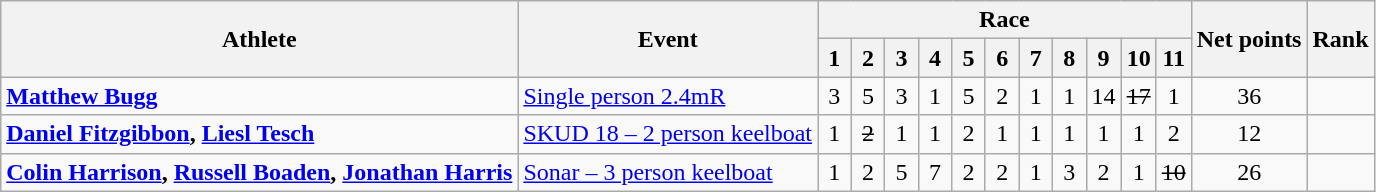<table class=wikitable>
<tr>
<th rowspan="2">Athlete</th>
<th rowspan="2">Event</th>
<th colspan="11">Race</th>
<th rowspan="2">Net points</th>
<th rowspan="2">Rank</th>
</tr>
<tr>
<th width="15">1</th>
<th width="15">2</th>
<th width="15">3</th>
<th width="15">4</th>
<th width="15">5</th>
<th width="15">6</th>
<th width="15">7</th>
<th width="15">8</th>
<th width="15">9</th>
<th width="15">10</th>
<th width="15">11</th>
</tr>
<tr>
<td><strong><a href='#'>Matthew Bugg</a></strong></td>
<td><a href='#'>Single person 2.4mR</a></td>
<td align="center">3</td>
<td align="center">5</td>
<td align="center">3</td>
<td align="center">1</td>
<td align="center">5</td>
<td align="center">2</td>
<td align="center">1</td>
<td align="center">1</td>
<td align="center">14</td>
<td align="center"><s>17</s></td>
<td align="center">1</td>
<td align="center">36</td>
<td align="center"></td>
</tr>
<tr>
<td><strong><a href='#'>Daniel Fitzgibbon</a>, <a href='#'>Liesl Tesch</a></strong></td>
<td><a href='#'>SKUD 18 – 2 person keelboat</a></td>
<td align="center">1</td>
<td align="center"><s>2</s></td>
<td align="center">1</td>
<td align="center">1</td>
<td align="center">2</td>
<td align="center">1</td>
<td align="center">1</td>
<td align="center">1</td>
<td align="center">1</td>
<td align="center">1</td>
<td align="center">2</td>
<td align="center">12</td>
<td align="center"></td>
</tr>
<tr>
<td><strong><a href='#'>Colin Harrison</a>, <a href='#'>Russell Boaden</a>, <a href='#'>Jonathan Harris</a></strong></td>
<td><a href='#'>Sonar – 3 person keelboat</a></td>
<td align="center">1</td>
<td align="center">2</td>
<td align="center">5</td>
<td align="center">7</td>
<td align="center">2</td>
<td align="center">2</td>
<td align="center">1</td>
<td align="center">3</td>
<td align="center">2</td>
<td align="center">1</td>
<td align="center"><s>10</s></td>
<td align="center">26</td>
<td align="center"></td>
</tr>
</table>
